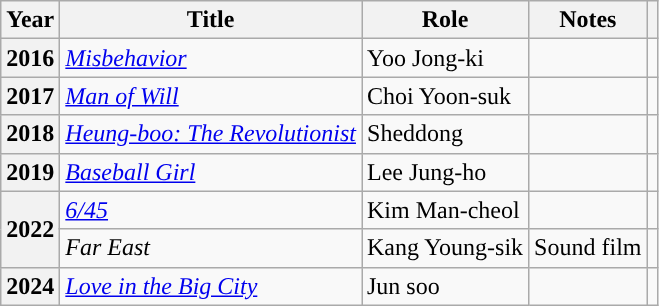<table class="wikitable plainrowheaders">
<tr>
<th scope="col">Year</th>
<th scope="col">Title</th>
<th scope="col">Role</th>
<th scope="col">Notes</th>
<th scope="col" class="unsortable"></th>
</tr>
<tr>
<th scope="row">2016</th>
<td><em><a href='#'>Misbehavior</a></em></td>
<td>Yoo Jong-ki</td>
<td></td>
<td style="text-align:center"></td>
</tr>
<tr>
<th scope="row">2017</th>
<td><em><a href='#'>Man of Will</a></em></td>
<td>Choi Yoon-suk</td>
<td></td>
<td style="text-align:center"></td>
</tr>
<tr>
<th scope="row">2018</th>
<td><em><a href='#'>Heung-boo: The Revolutionist</a></em></td>
<td>Sheddong</td>
<td></td>
<td style="text-align:center"></td>
</tr>
<tr>
<th scope="row">2019</th>
<td><em><a href='#'>Baseball Girl</a></em></td>
<td>Lee Jung-ho</td>
<td></td>
<td style="text-align:center"></td>
</tr>
<tr>
<th scope="row" rowspan="2">2022</th>
<td><em><a href='#'>6/45</a></em></td>
<td>Kim Man-cheol</td>
<td></td>
<td style="text-align:center"></td>
</tr>
<tr>
<td><em>Far East</em></td>
<td>Kang Young-sik</td>
<td>Sound film</td>
<td style="text-align:center"></td>
</tr>
<tr>
<th scope="row">2024</th>
<td><em><a href='#'>Love in the Big City</a></em></td>
<td>Jun soo</td>
<td></td>
<td style="text-align:center"></td>
</tr>
</table>
